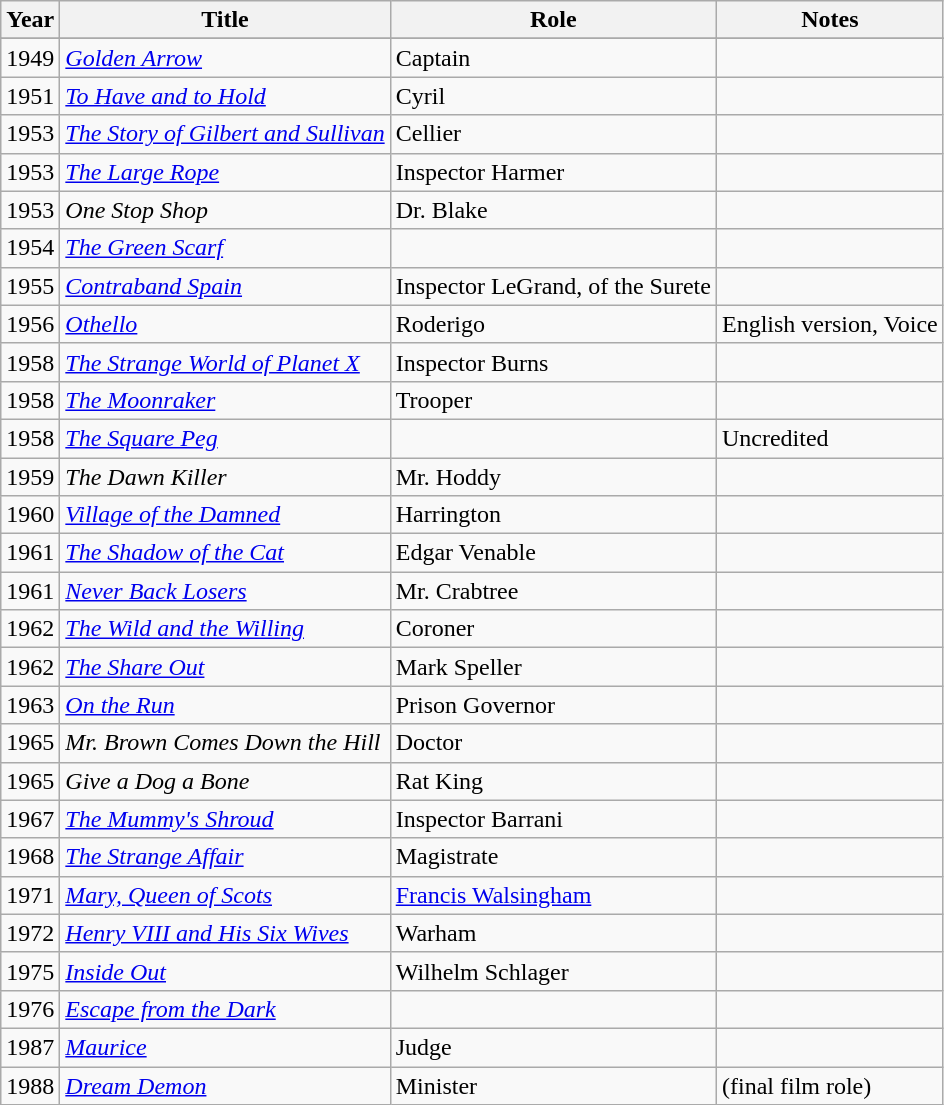<table class="wikitable sortable">
<tr>
<th>Year</th>
<th>Title</th>
<th>Role</th>
<th class="unsortable">Notes</th>
</tr>
<tr>
</tr>
<tr>
<td>1949</td>
<td><em><a href='#'>Golden Arrow</a></em></td>
<td>Captain</td>
<td></td>
</tr>
<tr>
<td>1951</td>
<td><em><a href='#'>To Have and to Hold</a></em></td>
<td>Cyril</td>
<td></td>
</tr>
<tr>
<td>1953</td>
<td><em><a href='#'>The Story of Gilbert and Sullivan</a></em></td>
<td>Cellier</td>
<td></td>
</tr>
<tr>
<td>1953</td>
<td><em><a href='#'>The Large Rope</a></em></td>
<td>Inspector Harmer</td>
<td></td>
</tr>
<tr>
<td>1953</td>
<td><em>One Stop Shop</em></td>
<td>Dr. Blake</td>
<td></td>
</tr>
<tr>
<td>1954</td>
<td><em><a href='#'>The Green Scarf</a></em></td>
<td></td>
<td></td>
</tr>
<tr>
<td>1955</td>
<td><em><a href='#'>Contraband Spain</a></em></td>
<td>Inspector LeGrand, of the Surete</td>
<td></td>
</tr>
<tr>
<td>1956</td>
<td><em><a href='#'>Othello</a></em></td>
<td>Roderigo</td>
<td>English version, Voice</td>
</tr>
<tr>
<td>1958</td>
<td><em><a href='#'>The Strange World of Planet X</a></em></td>
<td>Inspector Burns</td>
<td></td>
</tr>
<tr>
<td>1958</td>
<td><em><a href='#'>The Moonraker</a></em></td>
<td>Trooper</td>
<td></td>
</tr>
<tr>
<td>1958</td>
<td><em><a href='#'>The Square Peg</a></em></td>
<td></td>
<td>Uncredited</td>
</tr>
<tr>
<td>1959</td>
<td><em>The Dawn Killer</em></td>
<td>Mr. Hoddy</td>
<td></td>
</tr>
<tr>
<td>1960</td>
<td><em><a href='#'>Village of the Damned</a></em></td>
<td>Harrington</td>
<td></td>
</tr>
<tr>
<td>1961</td>
<td><em><a href='#'>The Shadow of the Cat</a></em></td>
<td>Edgar Venable</td>
<td></td>
</tr>
<tr>
<td>1961</td>
<td><em><a href='#'>Never Back Losers</a></em></td>
<td>Mr. Crabtree</td>
<td></td>
</tr>
<tr>
<td>1962</td>
<td><em><a href='#'>The Wild and the Willing</a></em></td>
<td>Coroner</td>
<td></td>
</tr>
<tr>
<td>1962</td>
<td><em><a href='#'>The Share Out</a></em></td>
<td>Mark Speller</td>
<td></td>
</tr>
<tr>
<td>1963</td>
<td><em><a href='#'>On the Run</a></em></td>
<td>Prison Governor</td>
<td></td>
</tr>
<tr>
<td>1965</td>
<td><em>Mr. Brown Comes Down the Hill</em></td>
<td>Doctor</td>
<td></td>
</tr>
<tr>
<td>1965</td>
<td><em>Give a Dog a Bone</em></td>
<td>Rat King</td>
<td></td>
</tr>
<tr>
<td>1967</td>
<td><em><a href='#'>The Mummy's Shroud</a></em></td>
<td>Inspector Barrani</td>
<td></td>
</tr>
<tr>
<td>1968</td>
<td><em><a href='#'>The Strange Affair</a></em></td>
<td>Magistrate</td>
<td></td>
</tr>
<tr>
<td>1971</td>
<td><em><a href='#'>Mary, Queen of Scots</a></em></td>
<td><a href='#'>Francis Walsingham</a></td>
<td></td>
</tr>
<tr>
<td>1972</td>
<td><em><a href='#'>Henry VIII and His Six Wives</a></em></td>
<td>Warham</td>
<td></td>
</tr>
<tr>
<td>1975</td>
<td><em><a href='#'>Inside Out</a></em></td>
<td>Wilhelm Schlager</td>
<td></td>
</tr>
<tr>
<td>1976</td>
<td><em><a href='#'>Escape from the Dark</a></em></td>
<td></td>
<td></td>
</tr>
<tr>
<td>1987</td>
<td><em><a href='#'>Maurice</a></em></td>
<td>Judge</td>
<td></td>
</tr>
<tr>
<td>1988</td>
<td><em><a href='#'>Dream Demon</a></em></td>
<td>Minister</td>
<td>(final film role)</td>
</tr>
</table>
